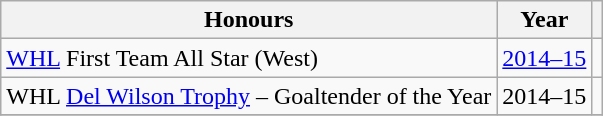<table class="wikitable">
<tr>
<th>Honours</th>
<th>Year</th>
<th></th>
</tr>
<tr>
<td><a href='#'>WHL</a> First Team All Star (West)</td>
<td><a href='#'>2014–15</a></td>
<td></td>
</tr>
<tr>
<td>WHL <a href='#'>Del Wilson Trophy</a> – Goaltender of the Year</td>
<td>2014–15</td>
<td></td>
</tr>
<tr>
</tr>
</table>
